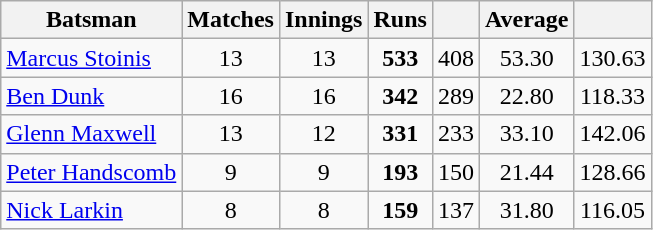<table class="wikitable sortable" style="text-align:center">
<tr>
<th>Batsman</th>
<th>Matches</th>
<th>Innings</th>
<th>Runs</th>
<th></th>
<th>Average</th>
<th></th>
</tr>
<tr |>
<td style="text-align:left"> <a href='#'>Marcus Stoinis</a></td>
<td>13</td>
<td>13</td>
<td><strong>533</strong></td>
<td>408</td>
<td>53.30</td>
<td>130.63</td>
</tr>
<tr>
<td style="text-align:left"> <a href='#'>Ben Dunk</a></td>
<td>16</td>
<td>16</td>
<td><strong>342</strong></td>
<td>289</td>
<td>22.80</td>
<td>118.33</td>
</tr>
<tr>
<td style="text-align:left"> <a href='#'>Glenn Maxwell</a></td>
<td>13</td>
<td>12</td>
<td><strong>331</strong></td>
<td>233</td>
<td>33.10</td>
<td>142.06</td>
</tr>
<tr>
<td style="text-align:left"> <a href='#'>Peter Handscomb</a></td>
<td>9</td>
<td>9</td>
<td><strong>193</strong></td>
<td>150</td>
<td>21.44</td>
<td>128.66</td>
</tr>
<tr>
<td style="text-align:left"> <a href='#'>Nick Larkin</a></td>
<td>8</td>
<td>8</td>
<td><strong>159</strong></td>
<td>137</td>
<td>31.80</td>
<td>116.05</td>
</tr>
</table>
